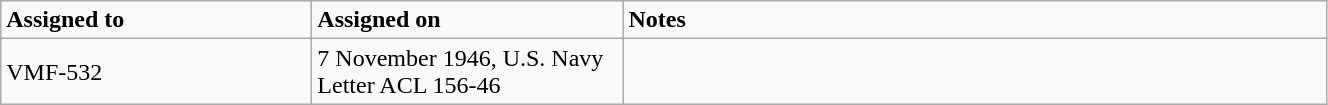<table class="wikitable" style="width: 70%;">
<tr>
<td style="width: 200px;"><strong>Assigned to</strong></td>
<td style="width: 200px;"><strong>Assigned on</strong></td>
<td><strong>Notes</strong></td>
</tr>
<tr>
<td>VMF-532</td>
<td>7 November 1946, U.S. Navy Letter ACL 156-46</td>
<td></td>
</tr>
</table>
